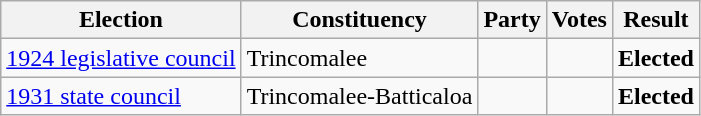<table class="wikitable" style="text-align:left;">
<tr>
<th scope=col>Election</th>
<th scope=col>Constituency</th>
<th scope=col>Party</th>
<th scope=col>Votes</th>
<th scope=col>Result</th>
</tr>
<tr>
<td><a href='#'>1924 legislative council</a></td>
<td>Trincomalee</td>
<td></td>
<td align=right></td>
<td><strong>Elected</strong></td>
</tr>
<tr>
<td><a href='#'>1931 state council</a></td>
<td>Trincomalee-Batticaloa</td>
<td></td>
<td align=right></td>
<td><strong>Elected</strong></td>
</tr>
</table>
